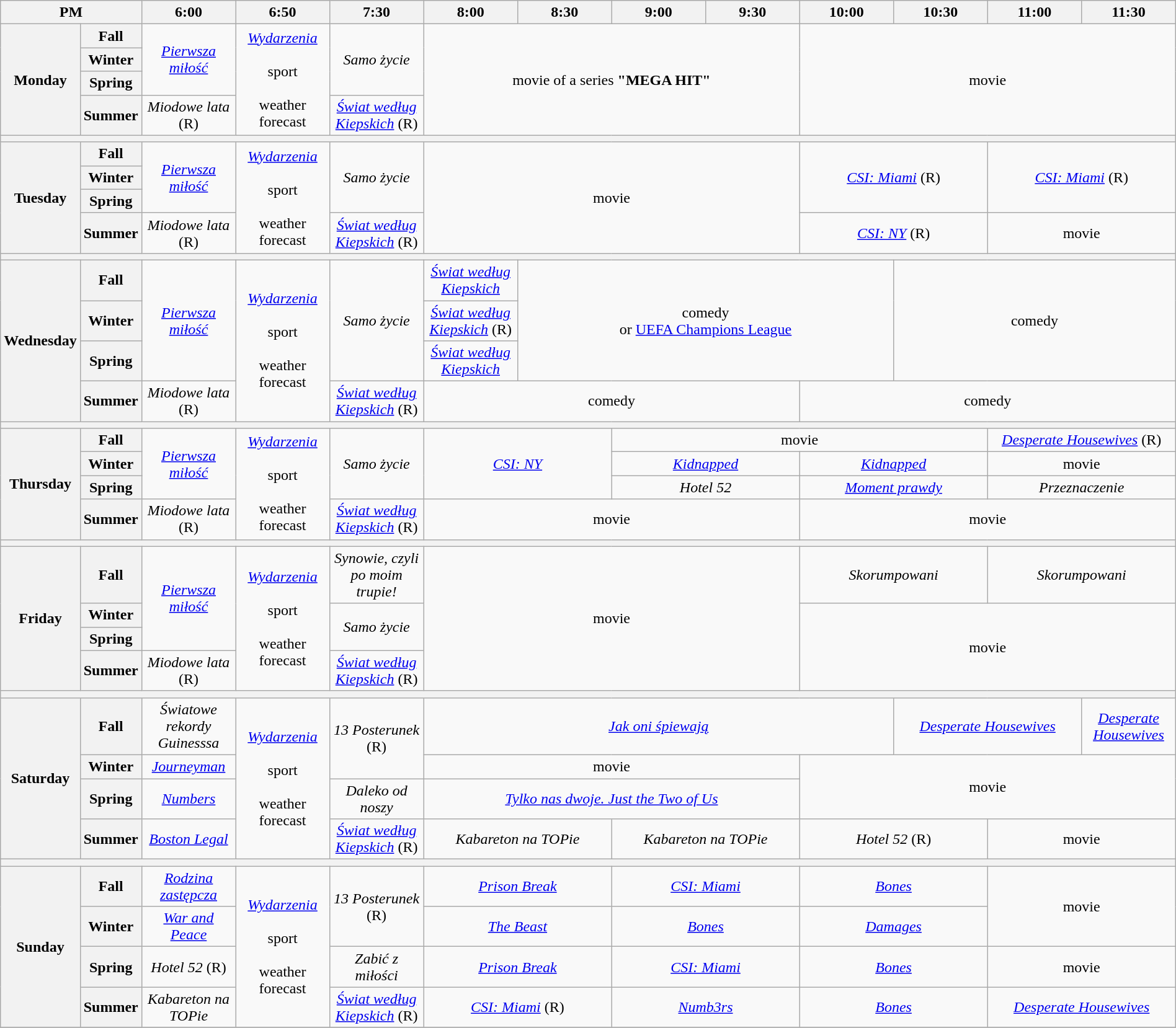<table class="wikitable" style="width:100%;margin-right:0;text-align:center">
<tr>
<th colspan="2" style="width:7%;">PM</th>
<th style="width:8%;">6:00</th>
<th style="width:8%;">6:50</th>
<th style="width:8%;">7:30</th>
<th style="width:8%;">8:00</th>
<th style="width:8%;">8:30</th>
<th style="width:8%;">9:00</th>
<th style="width:8%;">9:30</th>
<th style="width:8%;">10:00</th>
<th style="width:8%;">10:30</th>
<th style="width:8%;">11:00</th>
<th style="width:8%;">11:30</th>
</tr>
<tr>
<th rowspan="4">Monday</th>
<th>Fall</th>
<td rowspan="3"><em><a href='#'>Pierwsza miłość</a></em></td>
<td rowspan="4"><em><a href='#'>Wydarzenia</a></em><br> <br>sport<br> <br>weather forecast</td>
<td rowspan="3"><em>Samo życie</em></td>
<td colspan="4" rowspan="4">movie of a series <strong>"MEGA HIT"</strong></td>
<td colspan="4" rowspan="4">movie</td>
</tr>
<tr>
<th>Winter</th>
</tr>
<tr>
<th>Spring</th>
</tr>
<tr>
<th>Summer</th>
<td><em>Miodowe lata</em> (R)</td>
<td><em><a href='#'>Świat według Kiepskich</a></em> (R)</td>
</tr>
<tr>
<th colspan="13"></th>
</tr>
<tr>
<th rowspan="4">Tuesday</th>
<th>Fall</th>
<td rowspan="3"><em><a href='#'>Pierwsza miłość</a></em></td>
<td rowspan="4"><em><a href='#'>Wydarzenia</a></em><br> <br>sport<br> <br>weather forecast</td>
<td rowspan="3"><em>Samo życie</em></td>
<td colspan="4" rowspan="4">movie</td>
<td colspan="2" rowspan="3"><em><a href='#'>CSI: Miami</a></em> (R)</td>
<td colspan="2" rowspan="3"><em><a href='#'>CSI: Miami</a></em> (R)</td>
</tr>
<tr>
<th>Winter</th>
</tr>
<tr>
<th>Spring</th>
</tr>
<tr>
<th>Summer</th>
<td><em>Miodowe lata</em> (R)</td>
<td><em><a href='#'>Świat według Kiepskich</a></em> (R)</td>
<td colspan="2"><em><a href='#'>CSI: NY</a></em> (R)</td>
<td colspan="2">movie</td>
</tr>
<tr>
<th colspan="13"></th>
</tr>
<tr>
<th rowspan="4">Wednesday</th>
<th>Fall</th>
<td rowspan="3"><em><a href='#'>Pierwsza miłość</a></em></td>
<td rowspan="4"><em><a href='#'>Wydarzenia</a></em><br> <br>sport<br> <br>weather forecast</td>
<td rowspan="3"><em>Samo życie</em></td>
<td><em><a href='#'>Świat według Kiepskich</a></em></td>
<td colspan="4" rowspan="3">comedy<br>or <a href='#'>UEFA Champions League</a></td>
<td colspan="3" rowspan="3">comedy</td>
</tr>
<tr>
<th>Winter</th>
<td><em><a href='#'>Świat według Kiepskich</a></em> (R)</td>
</tr>
<tr>
<th>Spring</th>
<td><em><a href='#'>Świat według Kiepskich</a></em></td>
</tr>
<tr>
<th>Summer</th>
<td><em>Miodowe lata</em> (R)</td>
<td><em><a href='#'>Świat według Kiepskich</a></em> (R)</td>
<td colspan="4">comedy</td>
<td colspan="4">comedy</td>
</tr>
<tr>
<th colspan="13"></th>
</tr>
<tr>
<th rowspan="4">Thursday</th>
<th>Fall</th>
<td rowspan="3"><em><a href='#'>Pierwsza miłość</a></em></td>
<td rowspan="4"><em><a href='#'>Wydarzenia</a></em><br> <br>sport<br> <br>weather forecast</td>
<td rowspan="3"><em>Samo życie</em></td>
<td colspan="2" rowspan="3"><em><a href='#'>CSI: NY</a></em></td>
<td colspan="4">movie</td>
<td colspan="2"><em><a href='#'>Desperate Housewives</a></em> (R)</td>
</tr>
<tr>
<th>Winter</th>
<td colspan="2"><em><a href='#'>Kidnapped</a></em></td>
<td colspan="2"><em><a href='#'>Kidnapped</a></em></td>
<td colspan="2">movie</td>
</tr>
<tr>
<th>Spring</th>
<td colspan="2"><em>Hotel 52</em></td>
<td colspan="2"><em><a href='#'>Moment prawdy</a></em></td>
<td colspan="2"><em>Przeznaczenie</em></td>
</tr>
<tr>
<th>Summer</th>
<td><em>Miodowe lata</em> (R)</td>
<td><em><a href='#'>Świat według Kiepskich</a></em> (R)</td>
<td colspan="4">movie</td>
<td colspan="4">movie</td>
</tr>
<tr>
<th colspan="13"></th>
</tr>
<tr>
<th rowspan="4">Friday</th>
<th>Fall</th>
<td rowspan="3"><em><a href='#'>Pierwsza miłość</a></em></td>
<td rowspan="4"><em><a href='#'>Wydarzenia</a></em><br> <br>sport<br> <br>weather forecast</td>
<td><em>Synowie, czyli po moim trupie!</em></td>
<td colspan="4" rowspan="4">movie</td>
<td colspan="2"><em>Skorumpowani</em></td>
<td colspan="2"><em>Skorumpowani</em></td>
</tr>
<tr>
<th>Winter</th>
<td rowspan="2"><em>Samo życie</em></td>
<td colspan="4" rowspan="3">movie</td>
</tr>
<tr>
<th>Spring</th>
</tr>
<tr>
<th>Summer</th>
<td><em>Miodowe lata</em> (R)</td>
<td><em><a href='#'>Świat według Kiepskich</a></em> (R)</td>
</tr>
<tr>
<th colspan="13"></th>
</tr>
<tr>
<th rowspan="4">Saturday</th>
<th>Fall</th>
<td><em>Światowe rekordy Guinesssa</em></td>
<td rowspan="4"><em><a href='#'>Wydarzenia</a></em><br> <br>sport<br> <br>weather forecast</td>
<td rowspan="2"><em>13 Posterunek</em> (R)</td>
<td colspan="5"><em><a href='#'>Jak oni śpiewają</a></em></td>
<td colspan="2"><em><a href='#'>Desperate Housewives</a></em></td>
<td><em><a href='#'>Desperate Housewives</a></em></td>
</tr>
<tr>
<th>Winter</th>
<td><em><a href='#'>Journeyman</a></em></td>
<td colspan="4">movie</td>
<td colspan="4" rowspan="2">movie</td>
</tr>
<tr>
<th>Spring</th>
<td><em><a href='#'>Numbers</a></em></td>
<td><em>Daleko od noszy</em></td>
<td colspan="4"><em><a href='#'>Tylko nas dwoje. Just the Two of Us</a></em></td>
</tr>
<tr>
<th>Summer</th>
<td><em><a href='#'>Boston Legal</a></em></td>
<td><em><a href='#'>Świat według Kiepskich</a></em> (R)</td>
<td colspan="2"><em>Kabareton na TOPie</em></td>
<td colspan="2"><em>Kabareton na TOPie</em></td>
<td colspan="2"><em>Hotel 52</em> (R)</td>
<td colspan="2">movie</td>
</tr>
<tr>
<th colspan="13"></th>
</tr>
<tr>
<th rowspan="4">Sunday</th>
<th>Fall</th>
<td><em><a href='#'>Rodzina zastępcza</a></em></td>
<td rowspan="4"><em><a href='#'>Wydarzenia</a></em><br> <br>sport<br> <br>weather forecast</td>
<td rowspan="2"><em>13 Posterunek</em> (R)</td>
<td colspan="2"><em><a href='#'>Prison Break</a></em></td>
<td colspan="2"><em><a href='#'>CSI: Miami</a></em></td>
<td colspan="2"><em><a href='#'>Bones</a></em></td>
<td colspan="2" rowspan="2">movie</td>
</tr>
<tr>
<th>Winter</th>
<td><em><a href='#'>War and Peace</a></em></td>
<td colspan="2"><em><a href='#'>The Beast</a></em></td>
<td colspan="2"><em><a href='#'>Bones</a></em></td>
<td colspan="2"><em><a href='#'>Damages</a></em></td>
</tr>
<tr>
<th>Spring</th>
<td><em>Hotel 52</em> (R)</td>
<td><em>Zabić z miłości</em></td>
<td colspan="2"><em><a href='#'>Prison Break</a></em></td>
<td colspan="2"><em><a href='#'>CSI: Miami</a></em></td>
<td colspan="2"><em><a href='#'>Bones</a></em></td>
<td colspan="2">movie</td>
</tr>
<tr>
<th>Summer</th>
<td><em>Kabareton na TOPie</em></td>
<td><em><a href='#'>Świat według Kiepskich</a></em> (R)</td>
<td colspan="2"><em><a href='#'>CSI: Miami</a></em> (R)</td>
<td colspan="2"><em><a href='#'>Numb3rs</a></em></td>
<td colspan="2"><em><a href='#'>Bones</a></em></td>
<td colspan="2"><em><a href='#'>Desperate Housewives</a></em></td>
</tr>
<tr>
</tr>
</table>
